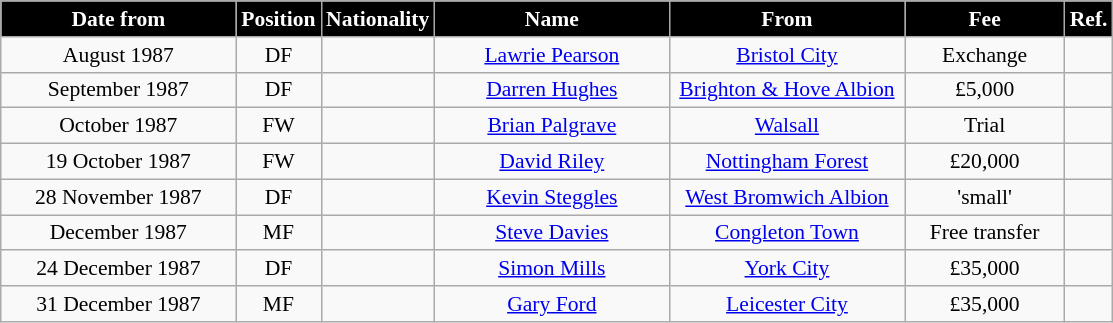<table class="wikitable" style="text-align:center; font-size:90%; ">
<tr>
<th style="background:#000000; color:white; width:150px;">Date from</th>
<th style="background:#000000; color:white; width:50px;">Position</th>
<th style="background:#000000; color:white; width:50px;">Nationality</th>
<th style="background:#000000; color:white; width:150px;">Name</th>
<th style="background:#000000; color:white; width:150px;">From</th>
<th style="background:#000000; color:white; width:100px;">Fee</th>
<th style="background:#000000; color:white; width:25px;">Ref.</th>
</tr>
<tr>
<td>August 1987</td>
<td>DF</td>
<td></td>
<td><a href='#'>Lawrie Pearson</a></td>
<td><a href='#'>Bristol City</a></td>
<td>Exchange</td>
<td></td>
</tr>
<tr>
<td>September 1987</td>
<td>DF</td>
<td></td>
<td><a href='#'>Darren Hughes</a></td>
<td><a href='#'>Brighton & Hove Albion</a></td>
<td>£5,000</td>
<td></td>
</tr>
<tr>
<td>October 1987</td>
<td>FW</td>
<td></td>
<td><a href='#'>Brian Palgrave</a></td>
<td><a href='#'>Walsall</a></td>
<td>Trial</td>
<td></td>
</tr>
<tr>
<td>19 October 1987</td>
<td>FW</td>
<td></td>
<td><a href='#'>David Riley</a></td>
<td><a href='#'>Nottingham Forest</a></td>
<td>£20,000</td>
<td></td>
</tr>
<tr>
<td>28 November 1987</td>
<td>DF</td>
<td></td>
<td><a href='#'>Kevin Steggles</a></td>
<td><a href='#'>West Bromwich Albion</a></td>
<td>'small'</td>
<td></td>
</tr>
<tr>
<td>December 1987</td>
<td>MF</td>
<td></td>
<td><a href='#'>Steve Davies</a></td>
<td><a href='#'>Congleton Town</a></td>
<td>Free transfer</td>
<td></td>
</tr>
<tr>
<td>24 December 1987</td>
<td>DF</td>
<td></td>
<td><a href='#'>Simon Mills</a></td>
<td><a href='#'>York City</a></td>
<td>£35,000</td>
<td></td>
</tr>
<tr>
<td>31 December 1987</td>
<td>MF</td>
<td></td>
<td><a href='#'>Gary Ford</a></td>
<td><a href='#'>Leicester City</a></td>
<td>£35,000</td>
<td></td>
</tr>
</table>
